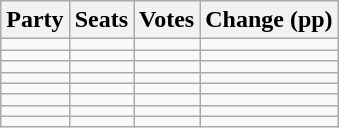<table class="wikitable" style="text-align:right;">
<tr>
<th>Party</th>
<th>Seats</th>
<th>Votes</th>
<th colspan="3">Change (pp)</th>
</tr>
<tr>
<td style="text-align:left;"></td>
<td></td>
<td></td>
<td></td>
</tr>
<tr>
<td style="text-align:left;"></td>
<td></td>
<td></td>
<td></td>
</tr>
<tr>
<td style="text-align:left;"></td>
<td></td>
<td></td>
<td></td>
</tr>
<tr>
<td style="text-align:left;"></td>
<td></td>
<td></td>
<td></td>
</tr>
<tr>
<td style="text-align:left;"></td>
<td></td>
<td></td>
<td></td>
</tr>
<tr>
<td style="text-align:left;"></td>
<td></td>
<td></td>
<td></td>
</tr>
<tr>
<td style="text-align:left;"></td>
<td></td>
<td></td>
<td></td>
</tr>
<tr>
<td style="text-align:left;"></td>
<td></td>
<td></td>
<td></td>
</tr>
</table>
